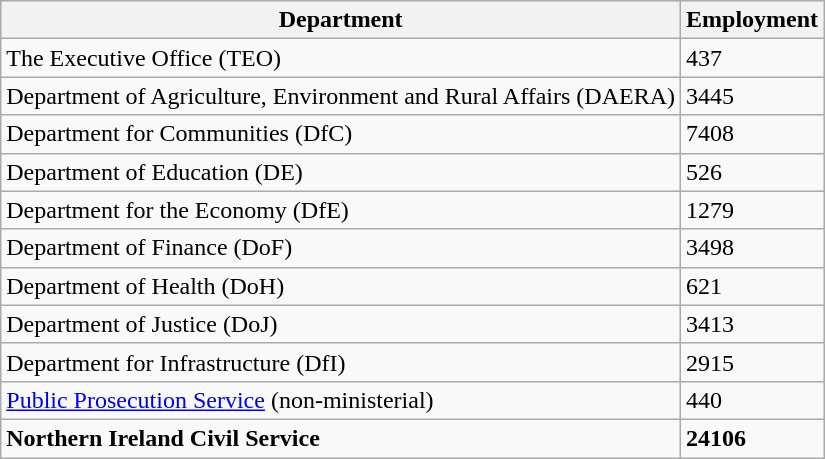<table class="wikitable">
<tr>
<th>Department</th>
<th>Employment</th>
</tr>
<tr>
<td>The Executive Office (TEO)</td>
<td>437</td>
</tr>
<tr>
<td>Department of Agriculture, Environment and Rural Affairs (DAERA)</td>
<td>3445</td>
</tr>
<tr>
<td>Department for Communities (DfC)</td>
<td>7408</td>
</tr>
<tr>
<td>Department of Education (DE)</td>
<td>526</td>
</tr>
<tr>
<td>Department for the Economy (DfE)</td>
<td>1279</td>
</tr>
<tr>
<td>Department of Finance (DoF)</td>
<td>3498</td>
</tr>
<tr>
<td>Department of Health (DoH)</td>
<td>621</td>
</tr>
<tr>
<td>Department of Justice (DoJ)</td>
<td>3413</td>
</tr>
<tr>
<td>Department for Infrastructure (DfI)</td>
<td>2915</td>
</tr>
<tr>
<td><a href='#'>Public Prosecution Service</a> (non-ministerial)</td>
<td>440</td>
</tr>
<tr>
<td><strong>Northern Ireland Civil Service</strong></td>
<td><strong>24106</strong></td>
</tr>
</table>
